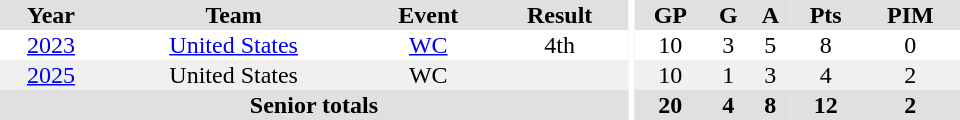<table border="0" cellpadding="1" cellspacing="0" ID="Table3" style="text-align:center; width:40em">
<tr ALIGN="center" bgcolor="#e0e0e0">
<th>Year</th>
<th>Team</th>
<th>Event</th>
<th>Result</th>
<th rowspan="99" bgcolor="#ffffff"></th>
<th>GP</th>
<th>G</th>
<th>A</th>
<th>Pts</th>
<th>PIM</th>
</tr>
<tr>
<td><a href='#'>2023</a></td>
<td><a href='#'>United States</a></td>
<td><a href='#'>WC</a></td>
<td>4th</td>
<td>10</td>
<td>3</td>
<td>5</td>
<td>8</td>
<td>0</td>
</tr>
<tr bgcolor="#f0f0f0">
<td><a href='#'>2025</a></td>
<td>United States</td>
<td>WC</td>
<td></td>
<td>10</td>
<td>1</td>
<td>3</td>
<td>4</td>
<td>2</td>
</tr>
<tr bgcolor="#e0e0e0">
<th colspan="4">Senior totals</th>
<th>20</th>
<th>4</th>
<th>8</th>
<th>12</th>
<th>2</th>
</tr>
</table>
